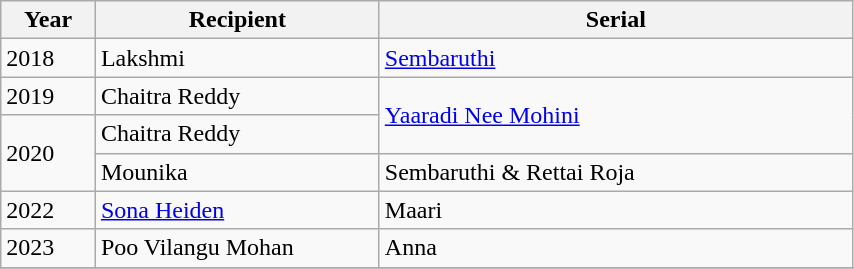<table class="wikitable" width="45%">
<tr>
<th style="width:10%;">Year</th>
<th style="width:30%;">Recipient</th>
<th style="width:50%;">Serial</th>
</tr>
<tr>
<td>2018</td>
<td>Lakshmi</td>
<td><a href='#'>Sembaruthi</a></td>
</tr>
<tr>
<td>2019</td>
<td>Chaitra Reddy</td>
<td rowspan="2"><a href='#'>Yaaradi Nee Mohini</a></td>
</tr>
<tr>
<td rowspan="2">2020</td>
<td>Chaitra Reddy</td>
</tr>
<tr>
<td>Mounika</td>
<td>Sembaruthi & Rettai Roja</td>
</tr>
<tr>
<td>2022</td>
<td><a href='#'>Sona Heiden</a></td>
<td>Maari</td>
</tr>
<tr>
<td>2023</td>
<td>Poo Vilangu Mohan</td>
<td>Anna</td>
</tr>
<tr>
</tr>
</table>
